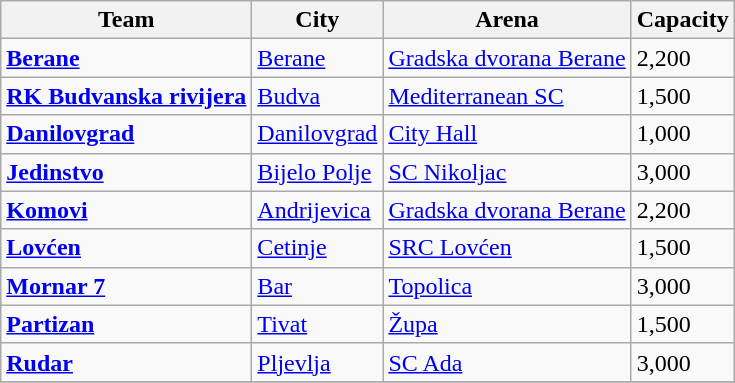<table class="wikitable sortable">
<tr>
<th>Team</th>
<th>City</th>
<th>Arena</th>
<th>Capacity</th>
</tr>
<tr>
<td><strong><a href='#'>Berane</a></strong></td>
<td><a href='#'>Berane</a></td>
<td><a href='#'>Gradska dvorana Berane</a></td>
<td>2,200</td>
</tr>
<tr>
<td><strong><a href='#'>RK Budvanska rivijera</a></strong></td>
<td><a href='#'>Budva</a></td>
<td><a href='#'>Mediterranean SC</a></td>
<td>1,500</td>
</tr>
<tr>
<td><strong><a href='#'>Danilovgrad</a></strong></td>
<td><a href='#'>Danilovgrad</a></td>
<td><a href='#'>City Hall</a></td>
<td>1,000</td>
</tr>
<tr>
<td><strong><a href='#'>Jedinstvo</a></strong></td>
<td><a href='#'>Bijelo Polje</a></td>
<td><a href='#'>SC Nikoljac</a></td>
<td>3,000</td>
</tr>
<tr>
<td><strong><a href='#'>Komovi</a></strong></td>
<td><a href='#'>Andrijevica</a></td>
<td><a href='#'>Gradska dvorana Berane</a></td>
<td>2,200</td>
</tr>
<tr>
<td><strong><a href='#'>Lovćen</a></strong></td>
<td><a href='#'>Cetinje</a></td>
<td><a href='#'>SRC Lovćen</a></td>
<td>1,500</td>
</tr>
<tr>
<td><strong><a href='#'>Mornar 7</a></strong></td>
<td><a href='#'>Bar</a></td>
<td><a href='#'>Topolica</a></td>
<td>3,000</td>
</tr>
<tr>
<td><strong><a href='#'>Partizan</a></strong></td>
<td><a href='#'>Tivat</a></td>
<td><a href='#'>Župa</a></td>
<td>1,500</td>
</tr>
<tr>
<td><strong><a href='#'>Rudar</a></strong></td>
<td><a href='#'>Pljevlja</a></td>
<td><a href='#'>SC Ada</a></td>
<td>3,000</td>
</tr>
<tr>
</tr>
</table>
